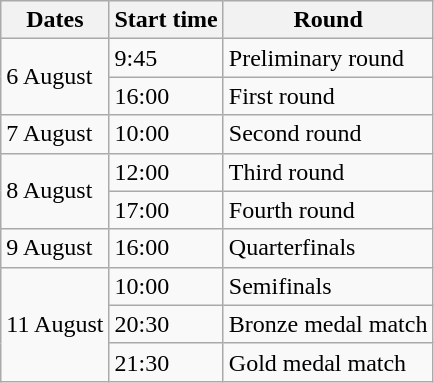<table class="wikitable">
<tr>
<th>Dates</th>
<th>Start time</th>
<th>Round</th>
</tr>
<tr>
<td rowspan=2>6 August</td>
<td>9:45</td>
<td>Preliminary round</td>
</tr>
<tr>
<td>16:00</td>
<td>First round</td>
</tr>
<tr>
<td>7 August</td>
<td>10:00</td>
<td>Second round</td>
</tr>
<tr>
<td rowspan=2>8 August</td>
<td>12:00</td>
<td>Third round</td>
</tr>
<tr>
<td>17:00</td>
<td>Fourth round</td>
</tr>
<tr>
<td>9 August</td>
<td>16:00</td>
<td>Quarterfinals</td>
</tr>
<tr>
<td rowspan=3>11 August</td>
<td>10:00</td>
<td>Semifinals</td>
</tr>
<tr>
<td>20:30</td>
<td>Bronze medal match</td>
</tr>
<tr>
<td>21:30</td>
<td>Gold medal match</td>
</tr>
</table>
